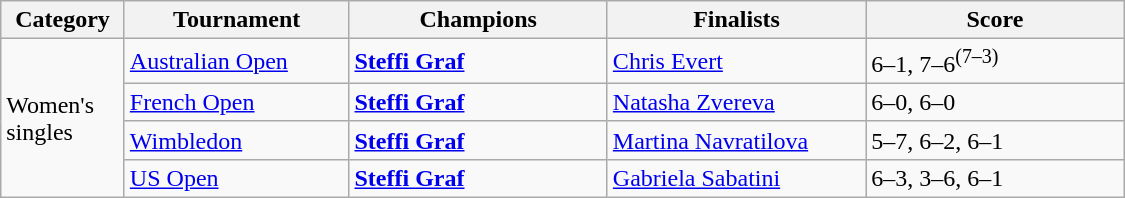<table class="wikitable">
<tr>
<th style="width: 75px">Category</th>
<th style="width: 20%;">Tournament</th>
<th style="width: 23%;">Champions</th>
<th style="width: 23%;">Finalists</th>
<th style="width: 23%;">Score</th>
</tr>
<tr>
<td rowspan="4">Women's<br>singles</td>
<td><a href='#'>Australian Open</a></td>
<td> <strong><a href='#'>Steffi Graf</a></strong></td>
<td> <a href='#'>Chris Evert</a></td>
<td>6–1, 7–6<sup>(7–3)</sup></td>
</tr>
<tr>
<td><a href='#'>French Open</a></td>
<td> <strong><a href='#'>Steffi Graf</a></strong></td>
<td> <a href='#'>Natasha Zvereva</a></td>
<td>6–0, 6–0</td>
</tr>
<tr>
<td><a href='#'>Wimbledon</a></td>
<td> <strong><a href='#'>Steffi Graf</a></strong></td>
<td> <a href='#'>Martina Navratilova</a></td>
<td>5–7, 6–2, 6–1</td>
</tr>
<tr>
<td><a href='#'>US Open</a></td>
<td> <strong><a href='#'>Steffi Graf</a></strong></td>
<td> <a href='#'>Gabriela Sabatini</a></td>
<td>6–3, 3–6, 6–1</td>
</tr>
</table>
